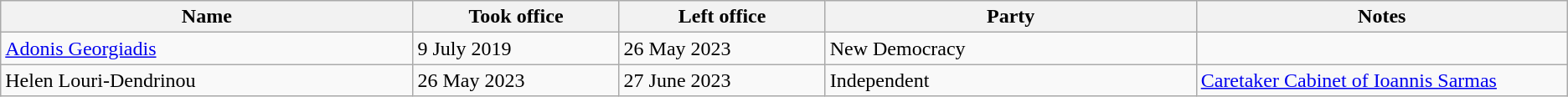<table class="wikitable">
<tr>
<th width="20%">Name</th>
<th width="10%">Took office</th>
<th width="10%">Left office</th>
<th width="18%">Party</th>
<th width="18%">Notes</th>
</tr>
<tr>
<td><a href='#'>Adonis Georgiadis</a></td>
<td>9 July 2019</td>
<td>26 May 2023</td>
<td>New Democracy</td>
<td></td>
</tr>
<tr>
<td>Helen Louri-Dendrinou</td>
<td>26 May 2023</td>
<td>27 June 2023</td>
<td>Independent</td>
<td><a href='#'>Caretaker Cabinet of Ioannis Sarmas</a></td>
</tr>
</table>
